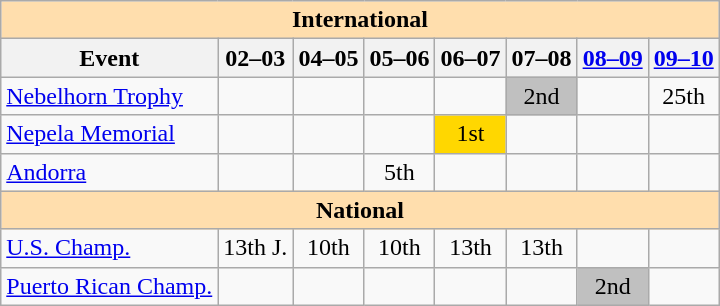<table class="wikitable" style="text-align:center">
<tr>
<th colspan="8" style="background-color: #ffdead; " align="center">International</th>
</tr>
<tr>
<th>Event</th>
<th>02–03 <br> </th>
<th>04–05 <br> </th>
<th>05–06 <br> </th>
<th>06–07 <br> </th>
<th>07–08 <br> </th>
<th><a href='#'>08–09</a> <br> </th>
<th><a href='#'>09–10</a> <br> </th>
</tr>
<tr>
<td align=left><a href='#'>Nebelhorn Trophy</a></td>
<td></td>
<td></td>
<td></td>
<td></td>
<td bgcolor=silver>2nd</td>
<td></td>
<td>25th</td>
</tr>
<tr>
<td align=left><a href='#'>Nepela Memorial</a></td>
<td></td>
<td></td>
<td></td>
<td bgcolor=gold>1st</td>
<td></td>
<td></td>
<td></td>
</tr>
<tr>
<td align=left> <a href='#'>Andorra</a></td>
<td></td>
<td></td>
<td>5th</td>
<td></td>
<td></td>
<td></td>
<td></td>
</tr>
<tr>
<th colspan="8" style="background-color: #ffdead; " align="center">National</th>
</tr>
<tr>
<td align=left><a href='#'>U.S. Champ.</a></td>
<td>13th J.</td>
<td>10th</td>
<td>10th</td>
<td>13th</td>
<td>13th</td>
<td></td>
<td></td>
</tr>
<tr>
<td align=left><a href='#'>Puerto Rican Champ.</a></td>
<td></td>
<td></td>
<td></td>
<td></td>
<td></td>
<td bgcolor=silver>2nd</td>
<td></td>
</tr>
</table>
